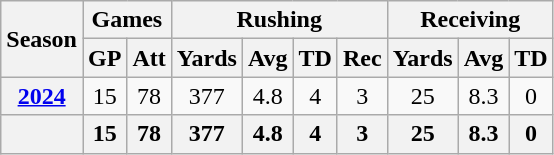<table class="wikitable" style="text-align:center;">
<tr>
<th rowspan="2">Season</th>
<th colspan="2">Games</th>
<th colspan="4">Rushing</th>
<th colspan="4">Receiving</th>
</tr>
<tr>
<th>GP</th>
<th>Att</th>
<th>Yards</th>
<th>Avg</th>
<th>TD</th>
<th>Rec</th>
<th>Yards</th>
<th>Avg</th>
<th>TD</th>
</tr>
<tr>
<th><a href='#'>2024</a></th>
<td>15</td>
<td>78</td>
<td>377</td>
<td>4.8</td>
<td>4</td>
<td>3</td>
<td>25</td>
<td>8.3</td>
<td>0</td>
</tr>
<tr>
<th></th>
<th>15</th>
<th>78</th>
<th>377</th>
<th>4.8</th>
<th>4</th>
<th>3</th>
<th>25</th>
<th>8.3</th>
<th>0</th>
</tr>
</table>
